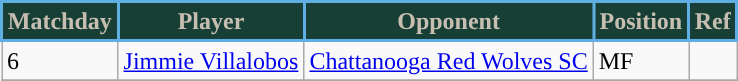<table class=wikitable>
<tr>
<th style="background:#183F36; color:#C6BEB1; border:2px solid #5FAFE4;">Matchday</th>
<th style="background:#183F36; color:#C6BEB1; border:2px solid #5FAFE4;">Player</th>
<th style="background:#183F36; color:#C6BEB1; border:2px solid #5FAFE4;">Opponent</th>
<th style="background:#183F36; color:#C6BEB1; border:2px solid #5FAFE4;">Position</th>
<th style="background:#183F36; color:#C6BEB1; border:2px solid #5FAFE4;">Ref</th>
</tr>
<tr>
<td>6</td>
<td> <a href='#'>Jimmie Villalobos</a></td>
<td><a href='#'>Chattanooga Red Wolves SC</a></td>
<td>MF</td>
<td></td>
</tr>
<tr>
</tr>
</table>
